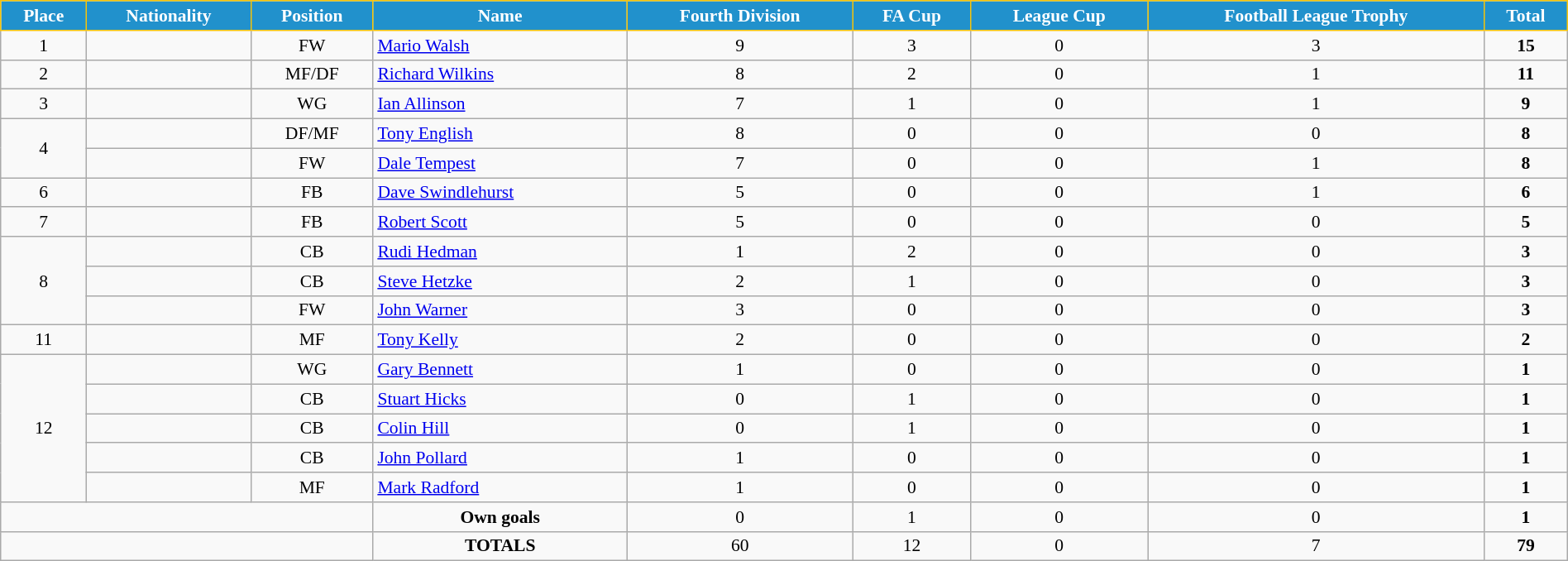<table class="wikitable" style="text-align:center; font-size:90%; width:100%;">
<tr>
<th style="background:#2191CC; color:white; border:1px solid #F7C408; text-align:center;">Place</th>
<th style="background:#2191CC; color:white; border:1px solid #F7C408; text-align:center;">Nationality</th>
<th style="background:#2191CC; color:white; border:1px solid #F7C408; text-align:center;">Position</th>
<th style="background:#2191CC; color:white; border:1px solid #F7C408; text-align:center;">Name</th>
<th style="background:#2191CC; color:white; border:1px solid #F7C408; text-align:center;">Fourth Division</th>
<th style="background:#2191CC; color:white; border:1px solid #F7C408; text-align:center;">FA Cup</th>
<th style="background:#2191CC; color:white; border:1px solid #F7C408; text-align:center;">League Cup</th>
<th style="background:#2191CC; color:white; border:1px solid #F7C408; text-align:center;">Football League Trophy</th>
<th style="background:#2191CC; color:white; border:1px solid #F7C408; text-align:center;">Total</th>
</tr>
<tr>
<td>1</td>
<td></td>
<td>FW</td>
<td align="left"><a href='#'>Mario Walsh</a></td>
<td>9</td>
<td>3</td>
<td>0</td>
<td>3</td>
<td><strong>15</strong></td>
</tr>
<tr>
<td>2</td>
<td></td>
<td>MF/DF</td>
<td align="left"><a href='#'>Richard Wilkins</a></td>
<td>8</td>
<td>2</td>
<td>0</td>
<td>1</td>
<td><strong>11</strong></td>
</tr>
<tr>
<td>3</td>
<td></td>
<td>WG</td>
<td align="left"><a href='#'>Ian Allinson</a></td>
<td>7</td>
<td>1</td>
<td>0</td>
<td>1</td>
<td><strong>9</strong></td>
</tr>
<tr>
<td rowspan=2>4</td>
<td></td>
<td>DF/MF</td>
<td align="left"><a href='#'>Tony English</a></td>
<td>8</td>
<td>0</td>
<td>0</td>
<td>0</td>
<td><strong>8</strong></td>
</tr>
<tr>
<td></td>
<td>FW</td>
<td align="left"><a href='#'>Dale Tempest</a></td>
<td>7</td>
<td>0</td>
<td>0</td>
<td>1</td>
<td><strong>8</strong></td>
</tr>
<tr>
<td>6</td>
<td></td>
<td>FB</td>
<td align="left"><a href='#'>Dave Swindlehurst</a></td>
<td>5</td>
<td>0</td>
<td>0</td>
<td>1</td>
<td><strong>6</strong></td>
</tr>
<tr>
<td>7</td>
<td></td>
<td>FB</td>
<td align="left"><a href='#'>Robert Scott</a></td>
<td>5</td>
<td>0</td>
<td>0</td>
<td>0</td>
<td><strong>5</strong></td>
</tr>
<tr>
<td rowspan=3>8</td>
<td></td>
<td>CB</td>
<td align="left"><a href='#'>Rudi Hedman</a></td>
<td>1</td>
<td>2</td>
<td>0</td>
<td>0</td>
<td><strong>3</strong></td>
</tr>
<tr>
<td></td>
<td>CB</td>
<td align="left"><a href='#'>Steve Hetzke</a></td>
<td>2</td>
<td>1</td>
<td>0</td>
<td>0</td>
<td><strong>3</strong></td>
</tr>
<tr>
<td></td>
<td>FW</td>
<td align="left"><a href='#'>John Warner</a></td>
<td>3</td>
<td>0</td>
<td>0</td>
<td>0</td>
<td><strong>3</strong></td>
</tr>
<tr>
<td>11</td>
<td></td>
<td>MF</td>
<td align="left"><a href='#'>Tony Kelly</a></td>
<td>2</td>
<td>0</td>
<td>0</td>
<td>0</td>
<td><strong>2</strong></td>
</tr>
<tr>
<td rowspan=5>12</td>
<td></td>
<td>WG</td>
<td align="left"><a href='#'>Gary Bennett</a></td>
<td>1</td>
<td>0</td>
<td>0</td>
<td>0</td>
<td><strong>1</strong></td>
</tr>
<tr>
<td></td>
<td>CB</td>
<td align="left"><a href='#'>Stuart Hicks</a></td>
<td>0</td>
<td>1</td>
<td>0</td>
<td>0</td>
<td><strong>1</strong></td>
</tr>
<tr>
<td></td>
<td>CB</td>
<td align="left"><a href='#'>Colin Hill</a></td>
<td>0</td>
<td>1</td>
<td>0</td>
<td>0</td>
<td><strong>1</strong></td>
</tr>
<tr>
<td></td>
<td>CB</td>
<td align="left"><a href='#'>John Pollard</a></td>
<td>1</td>
<td>0</td>
<td>0</td>
<td>0</td>
<td><strong>1</strong></td>
</tr>
<tr>
<td></td>
<td>MF</td>
<td align="left"><a href='#'>Mark Radford</a></td>
<td>1</td>
<td>0</td>
<td>0</td>
<td>0</td>
<td><strong>1</strong></td>
</tr>
<tr>
<td colspan="3"></td>
<td><strong>Own goals</strong></td>
<td>0</td>
<td>1</td>
<td>0</td>
<td>0</td>
<td><strong>1</strong></td>
</tr>
<tr>
<td colspan="3"></td>
<td><strong>TOTALS</strong></td>
<td>60</td>
<td>12</td>
<td>0</td>
<td>7</td>
<td><strong>79</strong></td>
</tr>
</table>
